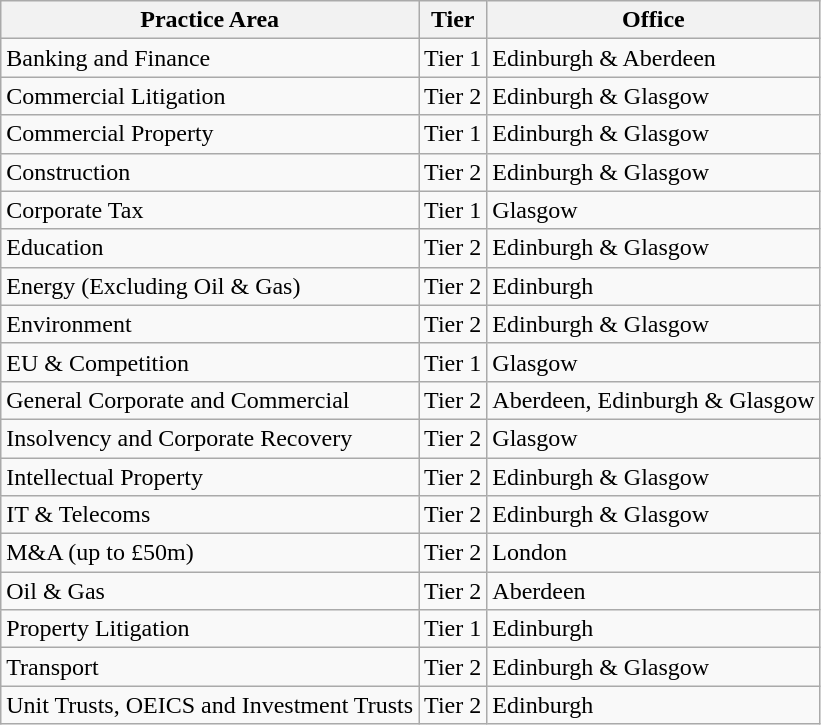<table class="wikitable">
<tr>
<th>Practice Area</th>
<th>Tier</th>
<th>Office</th>
</tr>
<tr>
<td>Banking and Finance</td>
<td>Tier 1</td>
<td>Edinburgh & Aberdeen</td>
</tr>
<tr>
<td>Commercial Litigation</td>
<td>Tier 2</td>
<td>Edinburgh & Glasgow</td>
</tr>
<tr>
<td>Commercial Property</td>
<td>Tier 1</td>
<td>Edinburgh & Glasgow</td>
</tr>
<tr>
<td>Construction</td>
<td>Tier 2</td>
<td>Edinburgh & Glasgow</td>
</tr>
<tr>
<td>Corporate Tax</td>
<td>Tier 1</td>
<td>Glasgow</td>
</tr>
<tr>
<td>Education</td>
<td>Tier 2</td>
<td>Edinburgh & Glasgow</td>
</tr>
<tr>
<td>Energy (Excluding Oil & Gas)</td>
<td>Tier 2</td>
<td>Edinburgh</td>
</tr>
<tr>
<td>Environment</td>
<td>Tier 2</td>
<td>Edinburgh & Glasgow</td>
</tr>
<tr>
<td>EU & Competition</td>
<td>Tier 1</td>
<td>Glasgow</td>
</tr>
<tr>
<td>General Corporate and Commercial</td>
<td>Tier 2</td>
<td>Aberdeen, Edinburgh & Glasgow</td>
</tr>
<tr>
<td>Insolvency and Corporate Recovery</td>
<td>Tier 2</td>
<td>Glasgow</td>
</tr>
<tr>
<td>Intellectual Property</td>
<td>Tier 2</td>
<td>Edinburgh & Glasgow</td>
</tr>
<tr>
<td>IT & Telecoms</td>
<td>Tier 2</td>
<td>Edinburgh & Glasgow</td>
</tr>
<tr>
<td>M&A (up to £50m)</td>
<td>Tier 2</td>
<td>London</td>
</tr>
<tr>
<td>Oil & Gas</td>
<td>Tier 2</td>
<td>Aberdeen</td>
</tr>
<tr>
<td>Property Litigation</td>
<td>Tier 1</td>
<td>Edinburgh</td>
</tr>
<tr>
<td>Transport</td>
<td>Tier 2</td>
<td>Edinburgh & Glasgow</td>
</tr>
<tr>
<td>Unit Trusts, OEICS and Investment Trusts</td>
<td>Tier 2</td>
<td>Edinburgh</td>
</tr>
</table>
